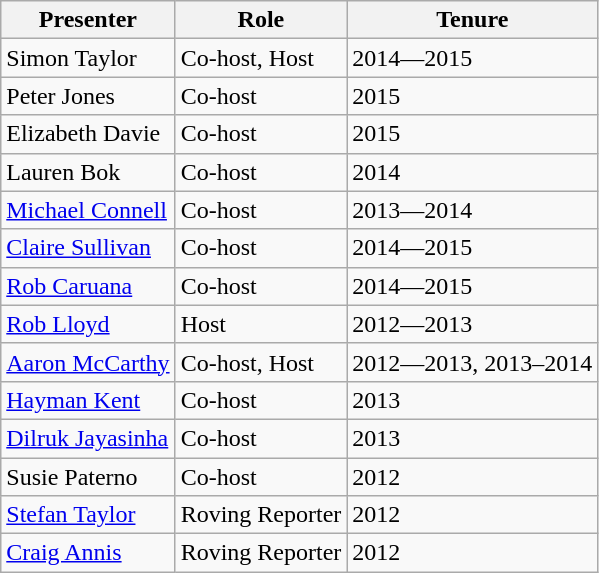<table class="wikitable sortable">
<tr>
<th>Presenter</th>
<th>Role</th>
<th>Tenure</th>
</tr>
<tr>
<td>Simon Taylor</td>
<td>Co-host, Host</td>
<td>2014—2015</td>
</tr>
<tr>
<td>Peter Jones</td>
<td>Co-host</td>
<td>2015</td>
</tr>
<tr>
<td>Elizabeth Davie</td>
<td>Co-host</td>
<td>2015</td>
</tr>
<tr>
<td>Lauren Bok</td>
<td>Co-host</td>
<td>2014</td>
</tr>
<tr>
<td><a href='#'>Michael Connell</a></td>
<td>Co-host</td>
<td>2013—2014</td>
</tr>
<tr>
<td><a href='#'>Claire Sullivan</a></td>
<td>Co-host</td>
<td>2014—2015</td>
</tr>
<tr>
<td><a href='#'>Rob Caruana</a></td>
<td>Co-host</td>
<td>2014—2015</td>
</tr>
<tr>
<td><a href='#'>Rob Lloyd</a></td>
<td>Host</td>
<td>2012—2013</td>
</tr>
<tr>
<td><a href='#'>Aaron McCarthy</a></td>
<td>Co-host, Host</td>
<td>2012—2013, 2013–2014</td>
</tr>
<tr>
<td><a href='#'>Hayman Kent</a></td>
<td>Co-host</td>
<td>2013</td>
</tr>
<tr>
<td><a href='#'>Dilruk Jayasinha</a></td>
<td>Co-host</td>
<td>2013</td>
</tr>
<tr>
<td>Susie Paterno</td>
<td>Co-host</td>
<td>2012</td>
</tr>
<tr>
<td><a href='#'>Stefan Taylor</a></td>
<td>Roving Reporter</td>
<td>2012</td>
</tr>
<tr>
<td><a href='#'>Craig Annis</a></td>
<td>Roving Reporter</td>
<td>2012</td>
</tr>
</table>
